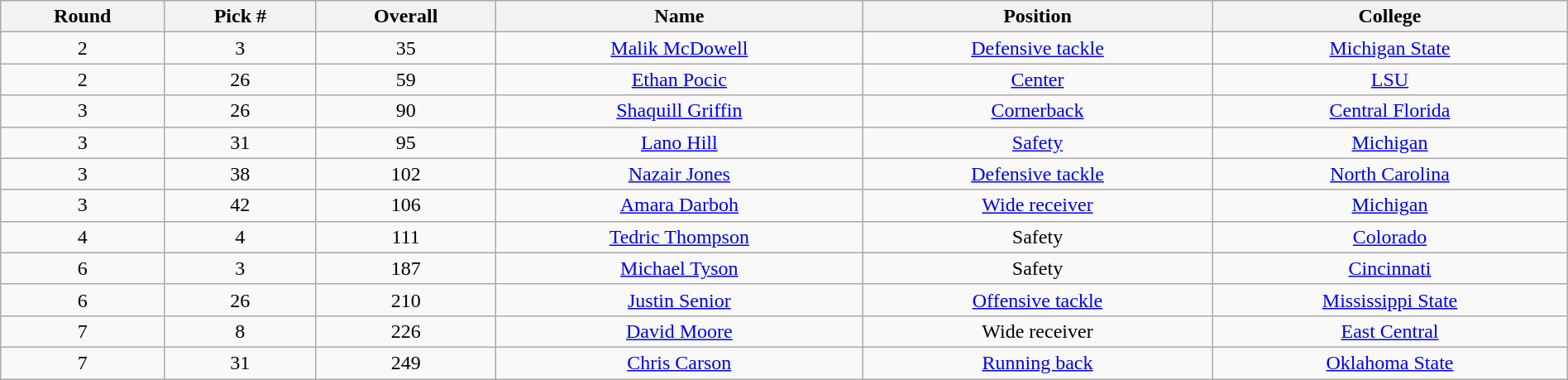<table class="wikitable sortable sortable" style="width: 100%; text-align:center">
<tr>
<th>Round</th>
<th>Pick #</th>
<th>Overall</th>
<th>Name</th>
<th>Position</th>
<th>College</th>
</tr>
<tr>
<td>2</td>
<td>3</td>
<td>35</td>
<td><a href='#'>Malik McDowell</a></td>
<td><a href='#'>Defensive tackle</a></td>
<td><a href='#'>Michigan State</a></td>
</tr>
<tr>
<td>2</td>
<td>26</td>
<td>59</td>
<td><a href='#'>Ethan Pocic</a></td>
<td><a href='#'>Center</a></td>
<td><a href='#'>LSU</a></td>
</tr>
<tr>
<td>3</td>
<td>26</td>
<td>90</td>
<td><a href='#'>Shaquill Griffin</a></td>
<td><a href='#'>Cornerback</a></td>
<td><a href='#'>Central Florida</a></td>
</tr>
<tr>
<td>3</td>
<td>31</td>
<td>95</td>
<td><a href='#'>Lano Hill</a></td>
<td><a href='#'>Safety</a></td>
<td><a href='#'>Michigan</a></td>
</tr>
<tr>
<td>3</td>
<td>38</td>
<td>102</td>
<td><a href='#'>Nazair Jones</a></td>
<td><a href='#'>Defensive tackle</a></td>
<td><a href='#'>North Carolina</a></td>
</tr>
<tr>
<td>3</td>
<td>42</td>
<td>106</td>
<td><a href='#'>Amara Darboh</a></td>
<td><a href='#'>Wide receiver</a></td>
<td><a href='#'>Michigan</a></td>
</tr>
<tr>
<td>4</td>
<td>4</td>
<td>111</td>
<td><a href='#'>Tedric Thompson</a></td>
<td>Safety</td>
<td><a href='#'>Colorado</a></td>
</tr>
<tr>
<td>6</td>
<td>3</td>
<td>187</td>
<td><a href='#'>Michael Tyson</a></td>
<td>Safety</td>
<td><a href='#'>Cincinnati</a></td>
</tr>
<tr>
<td>6</td>
<td>26</td>
<td>210</td>
<td><a href='#'>Justin Senior</a></td>
<td><a href='#'>Offensive tackle</a></td>
<td><a href='#'>Mississippi State</a></td>
</tr>
<tr>
<td>7</td>
<td>8</td>
<td>226</td>
<td><a href='#'>David Moore</a></td>
<td>Wide receiver</td>
<td><a href='#'>East Central</a></td>
</tr>
<tr>
<td>7</td>
<td>31</td>
<td>249</td>
<td><a href='#'>Chris Carson</a></td>
<td><a href='#'>Running back</a></td>
<td><a href='#'>Oklahoma State</a></td>
</tr>
</table>
